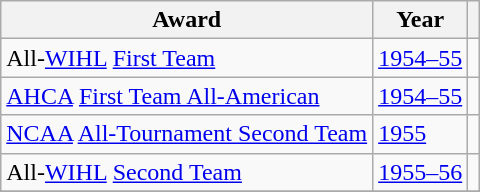<table class="wikitable">
<tr>
<th>Award</th>
<th>Year</th>
<th></th>
</tr>
<tr>
<td>All-<a href='#'>WIHL</a> <a href='#'>First Team</a></td>
<td><a href='#'>1954–55</a></td>
<td></td>
</tr>
<tr>
<td><a href='#'>AHCA</a> <a href='#'>First Team All-American</a></td>
<td><a href='#'>1954–55</a></td>
<td></td>
</tr>
<tr>
<td><a href='#'>NCAA</a> <a href='#'>All-Tournament Second Team</a></td>
<td><a href='#'>1955</a></td>
<td></td>
</tr>
<tr>
<td>All-<a href='#'>WIHL</a> <a href='#'>Second Team</a></td>
<td><a href='#'>1955–56</a></td>
<td></td>
</tr>
<tr>
</tr>
</table>
